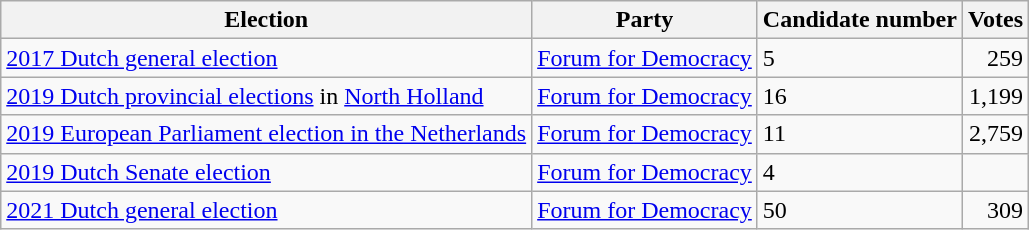<table class="wikitable sortable">
<tr |>
<th>Election</th>
<th>Party</th>
<th>Candidate number</th>
<th>Votes</th>
</tr>
<tr>
<td><a href='#'>2017 Dutch general election</a></td>
<td><a href='#'>Forum for Democracy</a></td>
<td>5</td>
<td style=text-align:right>259</td>
</tr>
<tr>
<td><a href='#'>2019 Dutch provincial elections</a> in <a href='#'>North Holland</a></td>
<td><a href='#'>Forum for Democracy</a></td>
<td>16</td>
<td style=text-align:right>1,199</td>
</tr>
<tr>
<td><a href='#'>2019 European Parliament election in the Netherlands</a></td>
<td><a href='#'>Forum for Democracy</a></td>
<td>11</td>
<td style=text-align:right>2,759</td>
</tr>
<tr>
<td><a href='#'>2019 Dutch Senate election</a></td>
<td><a href='#'>Forum for Democracy</a></td>
<td>4</td>
<td></td>
</tr>
<tr>
<td><a href='#'>2021 Dutch general election</a></td>
<td><a href='#'>Forum for Democracy</a></td>
<td>50</td>
<td style=text-align:right>309</td>
</tr>
</table>
